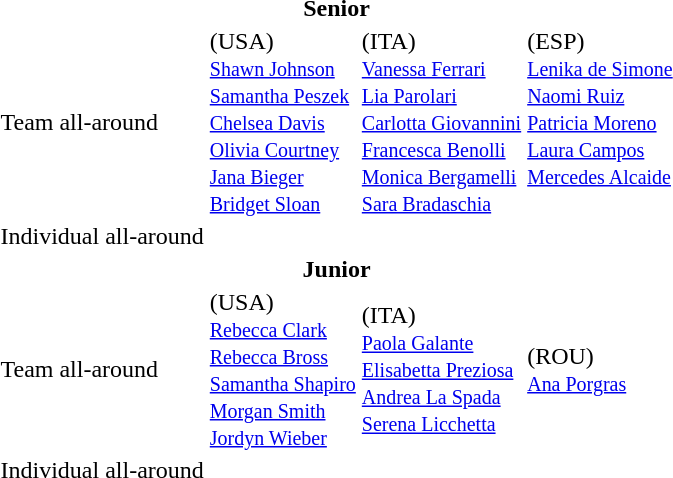<table>
<tr>
<th colspan="4">Senior</th>
</tr>
<tr>
<td>Team all-around<br></td>
<td> (USA)<br><small><a href='#'>Shawn Johnson</a><br><a href='#'>Samantha Peszek</a><br><a href='#'>Chelsea Davis</a><br><a href='#'>Olivia Courtney</a><br><a href='#'>Jana Bieger</a><br><a href='#'>Bridget Sloan</a></small></td>
<td> (ITA)<br><small><a href='#'>Vanessa Ferrari</a><br><a href='#'>Lia Parolari</a><br><a href='#'>Carlotta Giovannini</a><br><a href='#'>Francesca Benolli</a><br><a href='#'>Monica Bergamelli</a><br><a href='#'>Sara Bradaschia</a></small></td>
<td> (ESP)<br><small><a href='#'>Lenika de Simone</a><br><a href='#'>Naomi Ruiz</a><br><a href='#'>Patricia Moreno</a><br><a href='#'>Laura Campos</a><br><a href='#'>Mercedes Alcaide</a><br><br></small></td>
</tr>
<tr>
<td>Individual all-around<br></td>
<td></td>
<td></td>
<td></td>
</tr>
<tr>
<th colspan="4">Junior</th>
</tr>
<tr>
<td>Team all-around<br></td>
<td> (USA)<br><small><a href='#'>Rebecca Clark</a><br><a href='#'>Rebecca Bross</a><br><a href='#'>Samantha Shapiro</a><br><a href='#'>Morgan Smith</a><br><a href='#'>Jordyn Wieber</a></small></td>
<td> (ITA)<br><small><a href='#'>Paola Galante</a><br><a href='#'>Elisabetta Preziosa</a><br><a href='#'>Andrea La Spada</a><br><a href='#'>Serena Licchetta</a></small></td>
<td> (ROU)<br><small><a href='#'>Ana Porgras</a></small></td>
</tr>
<tr>
<td>Individual all-around<br></td>
<td></td>
<td></td>
<td></td>
</tr>
</table>
